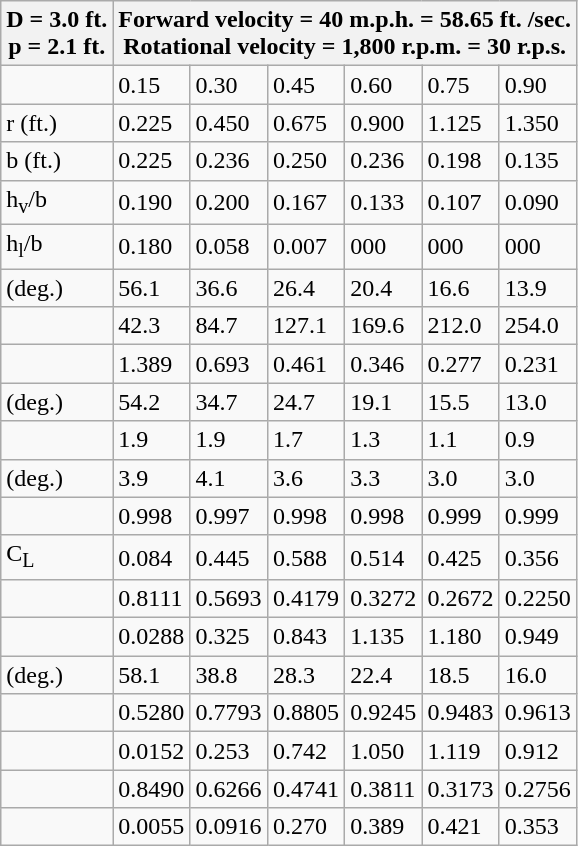<table class="wikitable">
<tr>
<th>D = 3.0 ft.<br>p = 2.1 ft.</th>
<th colspan="6">Forward velocity = 40 m.p.h. = 58.65 ft. /sec.<br>Rotational velocity = 1,800 r.p.m. = 30 r.p.s.</th>
</tr>
<tr>
<td></td>
<td>0.15</td>
<td>0.30</td>
<td>0.45</td>
<td>0.60</td>
<td>0.75</td>
<td>0.90</td>
</tr>
<tr>
<td>r (ft.)</td>
<td>0.225</td>
<td>0.450</td>
<td>0.675</td>
<td>0.900</td>
<td>1.125</td>
<td>1.350</td>
</tr>
<tr>
<td>b (ft.)</td>
<td>0.225</td>
<td>0.236</td>
<td>0.250</td>
<td>0.236</td>
<td>0.198</td>
<td>0.135</td>
</tr>
<tr>
<td>h<sub>v</sub>/b</td>
<td>0.190</td>
<td>0.200</td>
<td>0.167</td>
<td>0.133</td>
<td>0.107</td>
<td>0.090</td>
</tr>
<tr>
<td>h<sub>l</sub>/b</td>
<td>0.180</td>
<td>0.058</td>
<td>0.007</td>
<td>000</td>
<td>000</td>
<td>000</td>
</tr>
<tr>
<td>(deg.)</td>
<td>56.1</td>
<td>36.6</td>
<td>26.4</td>
<td>20.4</td>
<td>16.6</td>
<td>13.9</td>
</tr>
<tr>
<td></td>
<td>42.3</td>
<td>84.7</td>
<td>127.1</td>
<td>169.6</td>
<td>212.0</td>
<td>254.0</td>
</tr>
<tr>
<td></td>
<td>1.389</td>
<td>0.693</td>
<td>0.461</td>
<td>0.346</td>
<td>0.277</td>
<td>0.231</td>
</tr>
<tr>
<td> (deg.)</td>
<td>54.2</td>
<td>34.7</td>
<td>24.7</td>
<td>19.1</td>
<td>15.5</td>
<td>13.0</td>
</tr>
<tr>
<td></td>
<td>1.9</td>
<td>1.9</td>
<td>1.7</td>
<td>1.3</td>
<td>1.1</td>
<td>0.9</td>
</tr>
<tr>
<td> (deg.)</td>
<td>3.9</td>
<td>4.1</td>
<td>3.6</td>
<td>3.3</td>
<td>3.0</td>
<td>3.0</td>
</tr>
<tr>
<td></td>
<td>0.998</td>
<td>0.997</td>
<td>0.998</td>
<td>0.998</td>
<td>0.999</td>
<td>0.999</td>
</tr>
<tr>
<td>C<sub>L</sub></td>
<td>0.084</td>
<td>0.445</td>
<td>0.588</td>
<td>0.514</td>
<td>0.425</td>
<td>0.356</td>
</tr>
<tr>
<td></td>
<td>0.8111</td>
<td>0.5693</td>
<td>0.4179</td>
<td>0.3272</td>
<td>0.2672</td>
<td>0.2250</td>
</tr>
<tr>
<td></td>
<td>0.0288</td>
<td>0.325</td>
<td>0.843</td>
<td>1.135</td>
<td>1.180</td>
<td>0.949</td>
</tr>
<tr>
<td> (deg.)</td>
<td>58.1</td>
<td>38.8</td>
<td>28.3</td>
<td>22.4</td>
<td>18.5</td>
<td>16.0</td>
</tr>
<tr>
<td></td>
<td>0.5280</td>
<td>0.7793</td>
<td>0.8805</td>
<td>0.9245</td>
<td>0.9483</td>
<td>0.9613</td>
</tr>
<tr>
<td></td>
<td>0.0152</td>
<td>0.253</td>
<td>0.742</td>
<td>1.050</td>
<td>1.119</td>
<td>0.912</td>
</tr>
<tr>
<td></td>
<td>0.8490</td>
<td>0.6266</td>
<td>0.4741</td>
<td>0.3811</td>
<td>0.3173</td>
<td>0.2756</td>
</tr>
<tr>
<td></td>
<td>0.0055</td>
<td>0.0916</td>
<td>0.270</td>
<td>0.389</td>
<td>0.421</td>
<td>0.353</td>
</tr>
</table>
